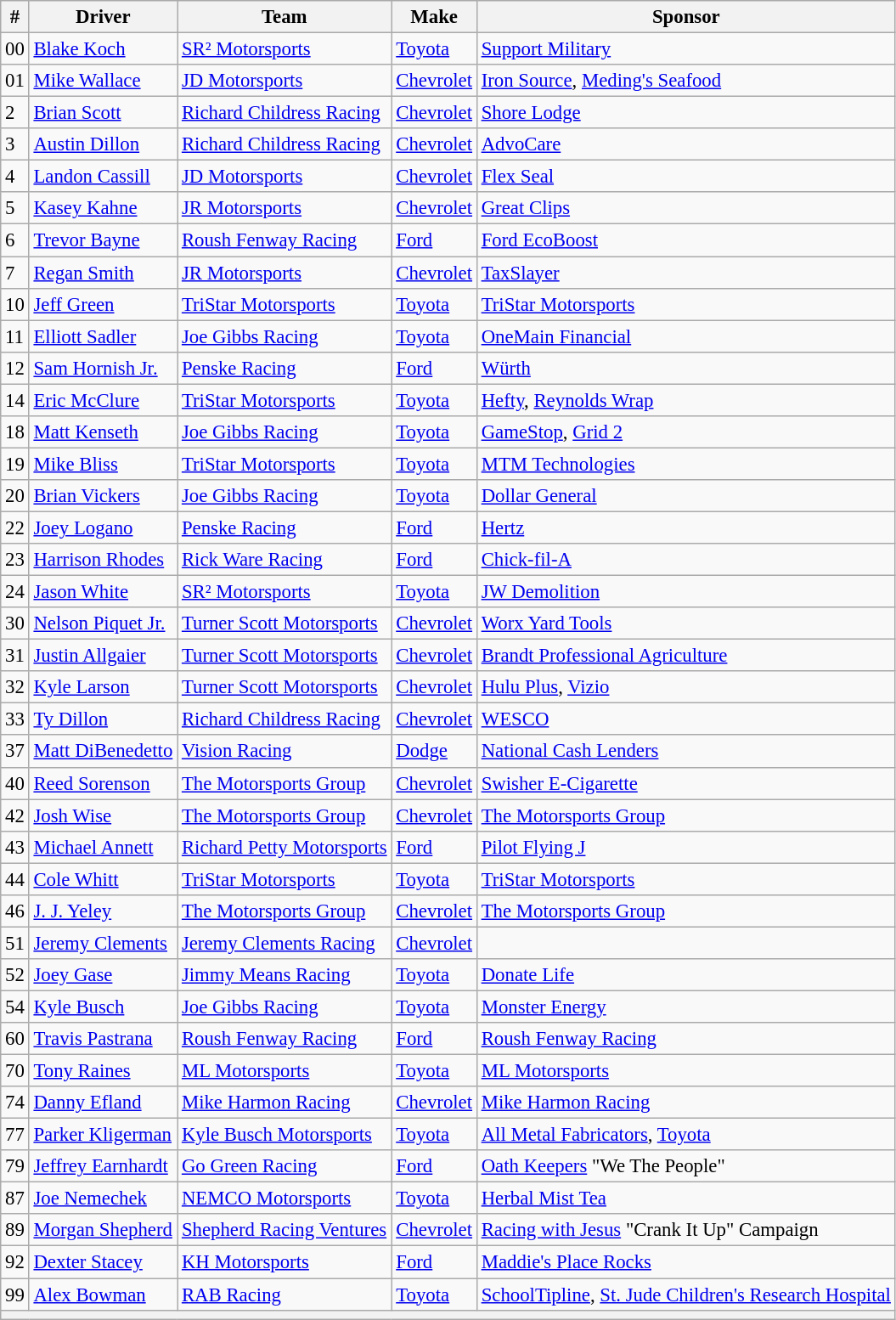<table class="wikitable" style="font-size:95%">
<tr>
<th>#</th>
<th>Driver</th>
<th>Team</th>
<th>Make</th>
<th>Sponsor</th>
</tr>
<tr>
<td>00</td>
<td><a href='#'>Blake Koch</a></td>
<td><a href='#'>SR² Motorsports</a></td>
<td><a href='#'>Toyota</a></td>
<td><a href='#'>Support Military</a></td>
</tr>
<tr>
<td>01</td>
<td><a href='#'>Mike Wallace</a></td>
<td><a href='#'>JD Motorsports</a></td>
<td><a href='#'>Chevrolet</a></td>
<td><a href='#'>Iron Source</a>, <a href='#'>Meding's Seafood</a></td>
</tr>
<tr>
<td>2</td>
<td><a href='#'>Brian Scott</a></td>
<td><a href='#'>Richard Childress Racing</a></td>
<td><a href='#'>Chevrolet</a></td>
<td><a href='#'>Shore Lodge</a></td>
</tr>
<tr>
<td>3</td>
<td><a href='#'>Austin Dillon</a></td>
<td><a href='#'>Richard Childress Racing</a></td>
<td><a href='#'>Chevrolet</a></td>
<td><a href='#'>AdvoCare</a></td>
</tr>
<tr>
<td>4</td>
<td><a href='#'>Landon Cassill</a></td>
<td><a href='#'>JD Motorsports</a></td>
<td><a href='#'>Chevrolet</a></td>
<td><a href='#'>Flex Seal</a></td>
</tr>
<tr>
<td>5</td>
<td><a href='#'>Kasey Kahne</a></td>
<td><a href='#'>JR Motorsports</a></td>
<td><a href='#'>Chevrolet</a></td>
<td><a href='#'>Great Clips</a></td>
</tr>
<tr>
<td>6</td>
<td><a href='#'>Trevor Bayne</a></td>
<td><a href='#'>Roush Fenway Racing</a></td>
<td><a href='#'>Ford</a></td>
<td><a href='#'>Ford EcoBoost</a></td>
</tr>
<tr>
<td>7</td>
<td><a href='#'>Regan Smith</a></td>
<td><a href='#'>JR Motorsports</a></td>
<td><a href='#'>Chevrolet</a></td>
<td><a href='#'>TaxSlayer</a></td>
</tr>
<tr>
<td>10</td>
<td><a href='#'>Jeff Green</a></td>
<td><a href='#'>TriStar Motorsports</a></td>
<td><a href='#'>Toyota</a></td>
<td><a href='#'>TriStar Motorsports</a></td>
</tr>
<tr>
<td>11</td>
<td><a href='#'>Elliott Sadler</a></td>
<td><a href='#'>Joe Gibbs Racing</a></td>
<td><a href='#'>Toyota</a></td>
<td><a href='#'>OneMain Financial</a></td>
</tr>
<tr>
<td>12</td>
<td><a href='#'>Sam Hornish Jr.</a></td>
<td><a href='#'>Penske Racing</a></td>
<td><a href='#'>Ford</a></td>
<td><a href='#'>Würth</a></td>
</tr>
<tr>
<td>14</td>
<td><a href='#'>Eric McClure</a></td>
<td><a href='#'>TriStar Motorsports</a></td>
<td><a href='#'>Toyota</a></td>
<td><a href='#'>Hefty</a>, <a href='#'>Reynolds Wrap</a></td>
</tr>
<tr>
<td>18</td>
<td><a href='#'>Matt Kenseth</a></td>
<td><a href='#'>Joe Gibbs Racing</a></td>
<td><a href='#'>Toyota</a></td>
<td><a href='#'>GameStop</a>, <a href='#'>Grid 2</a></td>
</tr>
<tr>
<td>19</td>
<td><a href='#'>Mike Bliss</a></td>
<td><a href='#'>TriStar Motorsports</a></td>
<td><a href='#'>Toyota</a></td>
<td><a href='#'>MTM Technologies</a></td>
</tr>
<tr>
<td>20</td>
<td><a href='#'>Brian Vickers</a></td>
<td><a href='#'>Joe Gibbs Racing</a></td>
<td><a href='#'>Toyota</a></td>
<td><a href='#'>Dollar General</a></td>
</tr>
<tr>
<td>22</td>
<td><a href='#'>Joey Logano</a></td>
<td><a href='#'>Penske Racing</a></td>
<td><a href='#'>Ford</a></td>
<td><a href='#'>Hertz</a></td>
</tr>
<tr>
<td>23</td>
<td><a href='#'>Harrison Rhodes</a></td>
<td><a href='#'>Rick Ware Racing</a></td>
<td><a href='#'>Ford</a></td>
<td><a href='#'>Chick-fil-A</a></td>
</tr>
<tr>
<td>24</td>
<td><a href='#'>Jason White</a></td>
<td><a href='#'>SR² Motorsports</a></td>
<td><a href='#'>Toyota</a></td>
<td><a href='#'>JW Demolition</a></td>
</tr>
<tr>
<td>30</td>
<td><a href='#'>Nelson Piquet Jr.</a></td>
<td><a href='#'>Turner Scott Motorsports</a></td>
<td><a href='#'>Chevrolet</a></td>
<td><a href='#'>Worx Yard Tools</a></td>
</tr>
<tr>
<td>31</td>
<td><a href='#'>Justin Allgaier</a></td>
<td><a href='#'>Turner Scott Motorsports</a></td>
<td><a href='#'>Chevrolet</a></td>
<td><a href='#'>Brandt Professional Agriculture</a></td>
</tr>
<tr>
<td>32</td>
<td><a href='#'>Kyle Larson</a></td>
<td><a href='#'>Turner Scott Motorsports</a></td>
<td><a href='#'>Chevrolet</a></td>
<td><a href='#'>Hulu Plus</a>, <a href='#'>Vizio</a></td>
</tr>
<tr>
<td>33</td>
<td><a href='#'>Ty Dillon</a></td>
<td><a href='#'>Richard Childress Racing</a></td>
<td><a href='#'>Chevrolet</a></td>
<td><a href='#'>WESCO</a></td>
</tr>
<tr>
<td>37</td>
<td><a href='#'>Matt DiBenedetto</a></td>
<td><a href='#'>Vision Racing</a></td>
<td><a href='#'>Dodge</a></td>
<td><a href='#'>National Cash Lenders</a></td>
</tr>
<tr>
<td>40</td>
<td><a href='#'>Reed Sorenson</a></td>
<td><a href='#'>The Motorsports Group</a></td>
<td><a href='#'>Chevrolet</a></td>
<td><a href='#'>Swisher E-Cigarette</a></td>
</tr>
<tr>
<td>42</td>
<td><a href='#'>Josh Wise</a></td>
<td><a href='#'>The Motorsports Group</a></td>
<td><a href='#'>Chevrolet</a></td>
<td><a href='#'>The Motorsports Group</a></td>
</tr>
<tr>
<td>43</td>
<td><a href='#'>Michael Annett</a></td>
<td><a href='#'>Richard Petty Motorsports</a></td>
<td><a href='#'>Ford</a></td>
<td><a href='#'>Pilot Flying J</a></td>
</tr>
<tr>
<td>44</td>
<td><a href='#'>Cole Whitt</a></td>
<td><a href='#'>TriStar Motorsports</a></td>
<td><a href='#'>Toyota</a></td>
<td><a href='#'>TriStar Motorsports</a></td>
</tr>
<tr>
<td>46</td>
<td><a href='#'>J. J. Yeley</a></td>
<td><a href='#'>The Motorsports Group</a></td>
<td><a href='#'>Chevrolet</a></td>
<td><a href='#'>The Motorsports Group</a></td>
</tr>
<tr>
<td>51</td>
<td><a href='#'>Jeremy Clements</a></td>
<td><a href='#'>Jeremy Clements Racing</a></td>
<td><a href='#'>Chevrolet</a></td>
<td></td>
</tr>
<tr>
<td>52</td>
<td><a href='#'>Joey Gase</a></td>
<td><a href='#'>Jimmy Means Racing</a></td>
<td><a href='#'>Toyota</a></td>
<td><a href='#'>Donate Life</a></td>
</tr>
<tr>
<td>54</td>
<td><a href='#'>Kyle Busch</a></td>
<td><a href='#'>Joe Gibbs Racing</a></td>
<td><a href='#'>Toyota</a></td>
<td><a href='#'>Monster Energy</a></td>
</tr>
<tr>
<td>60</td>
<td><a href='#'>Travis Pastrana</a></td>
<td><a href='#'>Roush Fenway Racing</a></td>
<td><a href='#'>Ford</a></td>
<td><a href='#'>Roush Fenway Racing</a></td>
</tr>
<tr>
<td>70</td>
<td><a href='#'>Tony Raines</a></td>
<td><a href='#'>ML Motorsports</a></td>
<td><a href='#'>Toyota</a></td>
<td><a href='#'>ML Motorsports</a></td>
</tr>
<tr>
<td>74</td>
<td><a href='#'>Danny Efland</a></td>
<td><a href='#'>Mike Harmon Racing</a></td>
<td><a href='#'>Chevrolet</a></td>
<td><a href='#'>Mike Harmon Racing</a></td>
</tr>
<tr>
<td>77</td>
<td><a href='#'>Parker Kligerman</a></td>
<td><a href='#'>Kyle Busch Motorsports</a></td>
<td><a href='#'>Toyota</a></td>
<td><a href='#'>All Metal Fabricators</a>, <a href='#'>Toyota</a></td>
</tr>
<tr>
<td>79</td>
<td><a href='#'>Jeffrey Earnhardt</a></td>
<td><a href='#'>Go Green Racing</a></td>
<td><a href='#'>Ford</a></td>
<td><a href='#'>Oath Keepers</a> "We The People"</td>
</tr>
<tr>
<td>87</td>
<td><a href='#'>Joe Nemechek</a></td>
<td><a href='#'>NEMCO Motorsports</a></td>
<td><a href='#'>Toyota</a></td>
<td><a href='#'>Herbal Mist Tea</a></td>
</tr>
<tr>
<td>89</td>
<td><a href='#'>Morgan Shepherd</a></td>
<td><a href='#'>Shepherd Racing Ventures</a></td>
<td><a href='#'>Chevrolet</a></td>
<td><a href='#'>Racing with Jesus</a> "Crank It Up" Campaign</td>
</tr>
<tr>
<td>92</td>
<td><a href='#'>Dexter Stacey</a></td>
<td><a href='#'>KH Motorsports</a></td>
<td><a href='#'>Ford</a></td>
<td><a href='#'>Maddie's Place Rocks</a></td>
</tr>
<tr>
<td>99</td>
<td><a href='#'>Alex Bowman</a></td>
<td><a href='#'>RAB Racing</a></td>
<td><a href='#'>Toyota</a></td>
<td><a href='#'>SchoolTipline</a>, <a href='#'>St. Jude Children's Research Hospital</a></td>
</tr>
<tr>
<th colspan="5"></th>
</tr>
</table>
